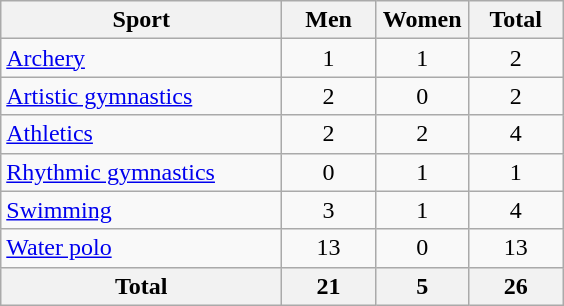<table class="wikitable sortable" style="text-align:center;">
<tr>
<th width="180">Sport</th>
<th width="55">Men</th>
<th width="55">Women</th>
<th width="55">Total</th>
</tr>
<tr>
<td align="left"><a href='#'>Archery</a></td>
<td>1</td>
<td>1</td>
<td>2</td>
</tr>
<tr>
<td align="left"><a href='#'>Artistic gymnastics</a></td>
<td>2</td>
<td>0</td>
<td>2</td>
</tr>
<tr>
<td align="left"><a href='#'>Athletics</a></td>
<td>2</td>
<td>2</td>
<td>4</td>
</tr>
<tr>
<td align="left"><a href='#'>Rhythmic gymnastics</a></td>
<td>0</td>
<td>1</td>
<td>1</td>
</tr>
<tr>
<td align="left"><a href='#'>Swimming</a></td>
<td>3</td>
<td>1</td>
<td>4</td>
</tr>
<tr>
<td align="left"><a href='#'>Water polo</a></td>
<td>13</td>
<td>0</td>
<td>13</td>
</tr>
<tr>
<th align="left">Total</th>
<th>21</th>
<th>5</th>
<th>26</th>
</tr>
</table>
